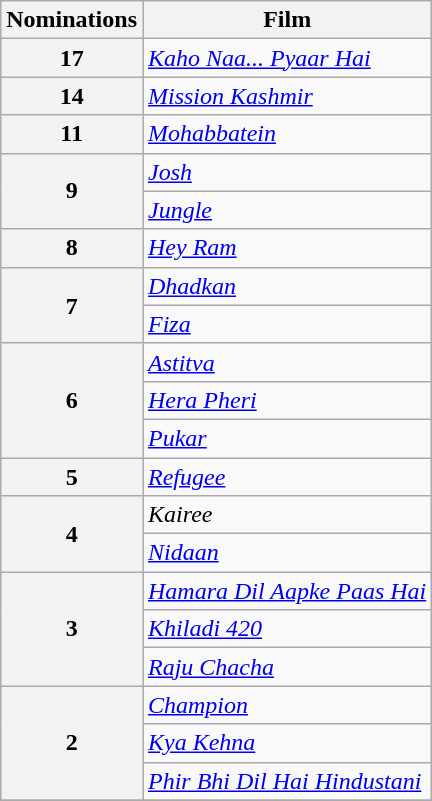<table class="wikitable" style="display:inline-table;">
<tr>
<th>Nominations</th>
<th>Film</th>
</tr>
<tr>
<th>17</th>
<td><em><a href='#'>Kaho Naa... Pyaar Hai</a></em></td>
</tr>
<tr>
<th>14</th>
<td><em><a href='#'>Mission Kashmir</a></em></td>
</tr>
<tr>
<th>11</th>
<td><em><a href='#'>Mohabbatein</a></em></td>
</tr>
<tr>
<th rowspan="2">9</th>
<td><em><a href='#'>Josh</a></em></td>
</tr>
<tr>
<td><em><a href='#'>Jungle</a></em></td>
</tr>
<tr>
<th>8</th>
<td><em><a href='#'>Hey Ram</a></em></td>
</tr>
<tr>
<th rowspan="2">7</th>
<td><em><a href='#'>Dhadkan</a></em></td>
</tr>
<tr>
<td><em><a href='#'>Fiza</a></em></td>
</tr>
<tr>
<th rowspan="3">6</th>
<td><em><a href='#'>Astitva</a></em></td>
</tr>
<tr>
<td><em><a href='#'>Hera Pheri</a></em></td>
</tr>
<tr>
<td><em><a href='#'>Pukar</a></em></td>
</tr>
<tr>
<th>5</th>
<td><em><a href='#'>Refugee</a></em></td>
</tr>
<tr>
<th rowspan="2">4</th>
<td><em>Kairee</em></td>
</tr>
<tr>
<td><em><a href='#'>Nidaan</a></em></td>
</tr>
<tr>
<th rowspan="3">3</th>
<td><em><a href='#'>Hamara Dil Aapke Paas Hai</a></em></td>
</tr>
<tr>
<td><em><a href='#'>Khiladi 420</a></em></td>
</tr>
<tr>
<td><em><a href='#'>Raju Chacha</a></em></td>
</tr>
<tr>
<th rowspan="3">2</th>
<td><em><a href='#'>Champion</a></em></td>
</tr>
<tr>
<td><em><a href='#'>Kya Kehna</a></em></td>
</tr>
<tr>
<td><em><a href='#'>Phir Bhi Dil Hai Hindustani</a></em></td>
</tr>
<tr>
</tr>
</table>
